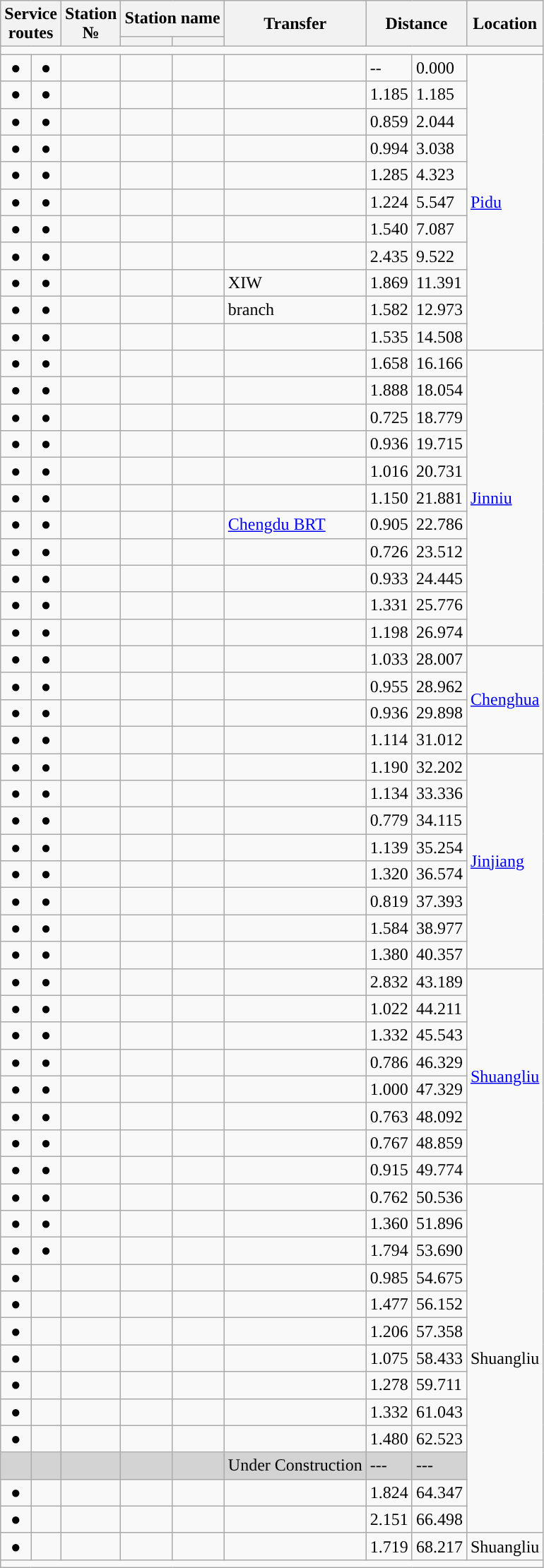<table class="wikitable">
<tr>
<th colspan="2" rowspan="2">Service<br>routes</th>
<th rowspan="2">Station<br>№</th>
<th colspan=2>Station name</th>
<th rowspan=2>Transfer</th>
<th colspan="2" rowspan="2">Distance<br></th>
<th rowspan=2>Location</th>
</tr>
<tr>
<th></th>
<th></th>
</tr>
<tr style="background:#">
<td colspan="9"></td>
</tr>
<tr>
<td align="center">●</td>
<td align="center">●</td>
<td></td>
<td></td>
<td></td>
<td></td>
<td>--</td>
<td>0.000</td>
<td rowspan="11"><a href='#'>Pidu</a></td>
</tr>
<tr>
<td align="center">●</td>
<td align="center">●</td>
<td></td>
<td></td>
<td></td>
<td></td>
<td>1.185</td>
<td>1.185</td>
</tr>
<tr>
<td align="center">●</td>
<td align="center">●</td>
<td></td>
<td></td>
<td></td>
<td></td>
<td>0.859</td>
<td>2.044</td>
</tr>
<tr>
<td align="center">●</td>
<td align="center">●</td>
<td></td>
<td></td>
<td></td>
<td></td>
<td>0.994</td>
<td>3.038</td>
</tr>
<tr>
<td align="center">●</td>
<td align="center">●</td>
<td></td>
<td></td>
<td></td>
<td></td>
<td>1.285</td>
<td>4.323</td>
</tr>
<tr>
<td align="center">●</td>
<td align="center">●</td>
<td></td>
<td></td>
<td></td>
<td></td>
<td>1.224</td>
<td>5.547</td>
</tr>
<tr>
<td align="center">●</td>
<td align="center">●</td>
<td></td>
<td></td>
<td></td>
<td></td>
<td>1.540</td>
<td>7.087</td>
</tr>
<tr>
<td align="center">●</td>
<td align="center">●</td>
<td></td>
<td></td>
<td></td>
<td></td>
<td>2.435</td>
<td>9.522</td>
</tr>
<tr>
<td align="center">●</td>
<td align="center">●</td>
<td></td>
<td></td>
<td></td>
<td>  XIW</td>
<td>1.869</td>
<td>11.391</td>
</tr>
<tr>
<td align="center">●</td>
<td align="center">●</td>
<td></td>
<td></td>
<td></td>
<td> branch </td>
<td>1.582</td>
<td>12.973</td>
</tr>
<tr>
<td align="center">●</td>
<td align="center">●</td>
<td></td>
<td></td>
<td></td>
<td></td>
<td>1.535</td>
<td>14.508</td>
</tr>
<tr>
<td align="center">●</td>
<td align="center">●</td>
<td></td>
<td></td>
<td></td>
<td></td>
<td>1.658</td>
<td>16.166</td>
<td rowspan="11"><a href='#'>Jinniu</a></td>
</tr>
<tr>
<td align="center">●</td>
<td align="center">●</td>
<td></td>
<td></td>
<td></td>
<td></td>
<td>1.888</td>
<td>18.054</td>
</tr>
<tr>
<td align="center">●</td>
<td align="center">●</td>
<td></td>
<td></td>
<td></td>
<td></td>
<td>0.725</td>
<td>18.779</td>
</tr>
<tr>
<td align="center">●</td>
<td align="center">●</td>
<td></td>
<td></td>
<td></td>
<td></td>
<td>0.936</td>
<td>19.715</td>
</tr>
<tr>
<td align="center">●</td>
<td align="center">●</td>
<td></td>
<td></td>
<td></td>
<td></td>
<td>1.016</td>
<td>20.731</td>
</tr>
<tr>
<td align="center">●</td>
<td align="center">●</td>
<td></td>
<td></td>
<td></td>
<td></td>
<td>1.150</td>
<td>21.881</td>
</tr>
<tr>
<td align="center">●</td>
<td align="center">●</td>
<td></td>
<td></td>
<td></td>
<td>  <a href='#'>Chengdu BRT</a></td>
<td>0.905</td>
<td>22.786</td>
</tr>
<tr>
<td align="center">●</td>
<td align="center">●</td>
<td></td>
<td></td>
<td></td>
<td></td>
<td>0.726</td>
<td>23.512</td>
</tr>
<tr>
<td align="center">●</td>
<td align="center">●</td>
<td></td>
<td></td>
<td></td>
<td></td>
<td>0.933</td>
<td>24.445</td>
</tr>
<tr>
<td align="center">●</td>
<td align="center">●</td>
<td></td>
<td></td>
<td></td>
<td></td>
<td>1.331</td>
<td>25.776</td>
</tr>
<tr>
<td align="center">●</td>
<td align="center">●</td>
<td></td>
<td></td>
<td></td>
<td></td>
<td>1.198</td>
<td>26.974</td>
</tr>
<tr>
<td align="center">●</td>
<td align="center">●</td>
<td></td>
<td></td>
<td></td>
<td></td>
<td>1.033</td>
<td>28.007</td>
<td rowspan="4"><a href='#'>Chenghua</a></td>
</tr>
<tr>
<td align="center">●</td>
<td align="center">●</td>
<td></td>
<td></td>
<td></td>
<td></td>
<td>0.955</td>
<td>28.962</td>
</tr>
<tr>
<td align="center">●</td>
<td align="center">●</td>
<td></td>
<td></td>
<td></td>
<td></td>
<td>0.936</td>
<td>29.898</td>
</tr>
<tr>
<td align="center">●</td>
<td align="center">●</td>
<td></td>
<td></td>
<td></td>
<td></td>
<td>1.114</td>
<td>31.012</td>
</tr>
<tr>
<td align="center">●</td>
<td align="center">●</td>
<td></td>
<td></td>
<td></td>
<td></td>
<td>1.190</td>
<td>32.202</td>
<td rowspan="8"><a href='#'>Jinjiang</a></td>
</tr>
<tr>
<td align="center">●</td>
<td align="center">●</td>
<td></td>
<td></td>
<td></td>
<td></td>
<td>1.134</td>
<td>33.336</td>
</tr>
<tr>
<td align="center">●</td>
<td align="center">●</td>
<td></td>
<td></td>
<td></td>
<td></td>
<td>0.779</td>
<td>34.115</td>
</tr>
<tr>
<td align="center">●</td>
<td align="center">●</td>
<td></td>
<td></td>
<td></td>
<td></td>
<td>1.139</td>
<td>35.254</td>
</tr>
<tr>
<td align="center">●</td>
<td align="center">●</td>
<td></td>
<td></td>
<td></td>
<td></td>
<td>1.320</td>
<td>36.574</td>
</tr>
<tr>
<td align="center">●</td>
<td align="center">●</td>
<td></td>
<td></td>
<td></td>
<td></td>
<td>0.819</td>
<td>37.393</td>
</tr>
<tr>
<td align="center">●</td>
<td align="center">●</td>
<td></td>
<td></td>
<td></td>
<td></td>
<td>1.584</td>
<td>38.977</td>
</tr>
<tr>
<td align="center">●</td>
<td align="center">●</td>
<td></td>
<td></td>
<td></td>
<td></td>
<td>1.380</td>
<td>40.357</td>
</tr>
<tr>
<td align="center">●</td>
<td align="center">●</td>
<td></td>
<td></td>
<td></td>
<td></td>
<td>2.832</td>
<td>43.189</td>
<td rowspan="8"><a href='#'>Shuangliu</a><br></td>
</tr>
<tr>
<td align="center">●</td>
<td align="center">●</td>
<td></td>
<td></td>
<td></td>
<td></td>
<td>1.022</td>
<td>44.211</td>
</tr>
<tr>
<td align="center">●</td>
<td align="center">●</td>
<td></td>
<td></td>
<td></td>
<td></td>
<td>1.332</td>
<td>45.543</td>
</tr>
<tr>
<td align="center">●</td>
<td align="center">●</td>
<td></td>
<td></td>
<td></td>
<td></td>
<td>0.786</td>
<td>46.329</td>
</tr>
<tr>
<td align="center">●</td>
<td align="center">●</td>
<td></td>
<td></td>
<td></td>
<td></td>
<td>1.000</td>
<td>47.329</td>
</tr>
<tr>
<td align="center">●</td>
<td align="center">●</td>
<td></td>
<td></td>
<td></td>
<td></td>
<td>0.763</td>
<td>48.092</td>
</tr>
<tr>
<td align="center">●</td>
<td align="center">●</td>
<td></td>
<td></td>
<td></td>
<td></td>
<td>0.767</td>
<td>48.859</td>
</tr>
<tr>
<td align="center">●</td>
<td align="center">●</td>
<td></td>
<td></td>
<td></td>
<td></td>
<td>0.915</td>
<td>49.774</td>
</tr>
<tr>
<td align="center">●</td>
<td align="center">●</td>
<td></td>
<td></td>
<td></td>
<td></td>
<td>0.762</td>
<td>50.536</td>
<td rowspan="13">Shuangliu<br></td>
</tr>
<tr>
<td align="center">●</td>
<td align="center">●</td>
<td></td>
<td></td>
<td></td>
<td></td>
<td>1.360</td>
<td>51.896</td>
</tr>
<tr>
<td align="center">●</td>
<td align="center">●</td>
<td></td>
<td></td>
<td></td>
<td></td>
<td>1.794</td>
<td>53.690</td>
</tr>
<tr>
<td align="center">●</td>
<td></td>
<td></td>
<td></td>
<td></td>
<td></td>
<td>0.985</td>
<td>54.675</td>
</tr>
<tr>
<td align="center">●</td>
<td></td>
<td></td>
<td></td>
<td></td>
<td></td>
<td>1.477</td>
<td>56.152</td>
</tr>
<tr>
<td align="center">●</td>
<td></td>
<td></td>
<td></td>
<td></td>
<td></td>
<td>1.206</td>
<td>57.358</td>
</tr>
<tr>
<td align="center">●</td>
<td></td>
<td></td>
<td></td>
<td></td>
<td></td>
<td>1.075</td>
<td>58.433</td>
</tr>
<tr>
<td align="center">●</td>
<td></td>
<td></td>
<td></td>
<td></td>
<td> </td>
<td>1.278</td>
<td>59.711</td>
</tr>
<tr>
<td align="center">●</td>
<td></td>
<td></td>
<td></td>
<td></td>
<td></td>
<td>1.332</td>
<td>61.043</td>
</tr>
<tr>
<td align="center">●</td>
<td></td>
<td></td>
<td></td>
<td></td>
<td></td>
<td>1.480</td>
<td>62.523</td>
</tr>
<tr bgcolor="lightgrey">
<td align="center"></td>
<td></td>
<td></td>
<td></td>
<td></td>
<td>Under Construction</td>
<td>---</td>
<td>---</td>
</tr>
<tr>
<td align="center">●</td>
<td></td>
<td></td>
<td></td>
<td></td>
<td></td>
<td>1.824</td>
<td>64.347</td>
</tr>
<tr>
<td align="center">●</td>
<td></td>
<td></td>
<td></td>
<td></td>
<td></td>
<td>2.151</td>
<td>66.498</td>
</tr>
<tr>
<td align="center">●</td>
<td></td>
<td></td>
<td></td>
<td></td>
<td></td>
<td>1.719</td>
<td>68.217</td>
<td>Shuangliu</td>
</tr>
<tr style="background:#">
<td colspan="9"></td>
</tr>
</table>
